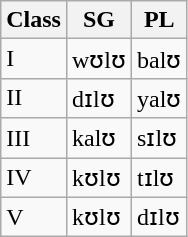<table class="wikitable">
<tr>
<th>Class</th>
<th>SG</th>
<th>PL</th>
</tr>
<tr>
<td>I</td>
<td>wʊlʊ</td>
<td>balʊ</td>
</tr>
<tr>
<td>II</td>
<td>dɪlʊ</td>
<td>yalʊ</td>
</tr>
<tr>
<td>III</td>
<td>kalʊ</td>
<td>sɪlʊ</td>
</tr>
<tr>
<td>IV</td>
<td>kʊlʊ</td>
<td>tɪlʊ</td>
</tr>
<tr>
<td>V</td>
<td>kʊlʊ</td>
<td>dɪlʊ</td>
</tr>
</table>
